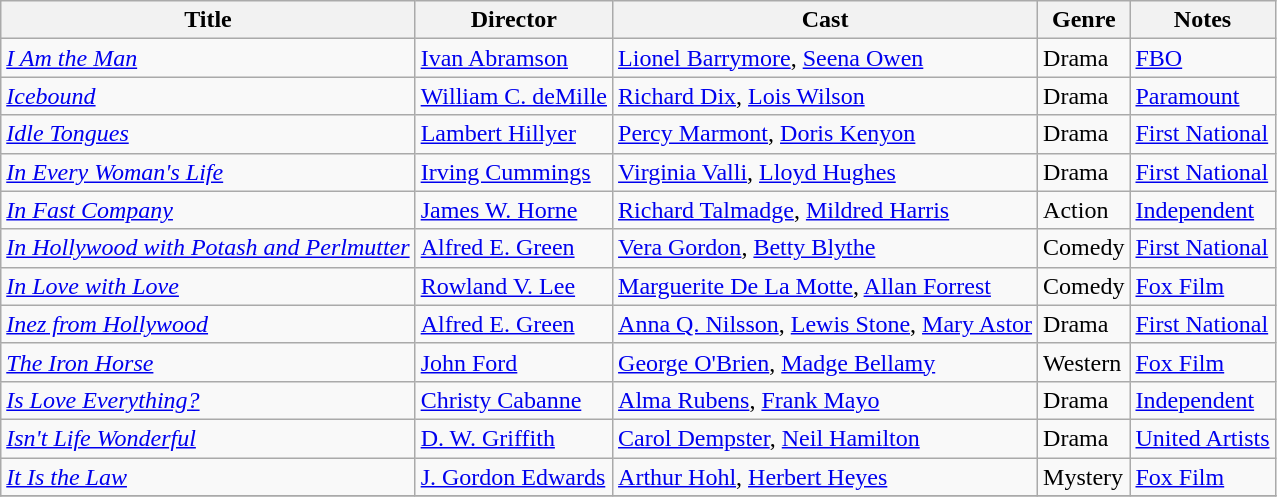<table class="wikitable">
<tr>
<th>Title</th>
<th>Director</th>
<th>Cast</th>
<th>Genre</th>
<th>Notes</th>
</tr>
<tr>
<td><em><a href='#'>I Am the Man</a></em></td>
<td><a href='#'>Ivan Abramson</a></td>
<td><a href='#'>Lionel Barrymore</a>, <a href='#'>Seena Owen</a></td>
<td>Drama</td>
<td><a href='#'>FBO</a></td>
</tr>
<tr>
<td><em><a href='#'>Icebound</a></em></td>
<td><a href='#'>William C. deMille</a></td>
<td><a href='#'>Richard Dix</a>, <a href='#'>Lois Wilson</a></td>
<td>Drama</td>
<td><a href='#'>Paramount</a></td>
</tr>
<tr>
<td><em><a href='#'>Idle Tongues</a></em></td>
<td><a href='#'>Lambert Hillyer</a></td>
<td><a href='#'>Percy Marmont</a>, <a href='#'>Doris Kenyon</a></td>
<td>Drama</td>
<td><a href='#'>First National</a></td>
</tr>
<tr>
<td><em><a href='#'>In Every Woman's Life</a></em></td>
<td><a href='#'>Irving Cummings</a></td>
<td><a href='#'>Virginia Valli</a>, <a href='#'>Lloyd Hughes</a></td>
<td>Drama</td>
<td><a href='#'>First National</a></td>
</tr>
<tr>
<td><em><a href='#'>In Fast Company</a></em></td>
<td><a href='#'>James W. Horne</a></td>
<td><a href='#'>Richard Talmadge</a>, <a href='#'>Mildred Harris</a></td>
<td>Action</td>
<td><a href='#'>Independent</a></td>
</tr>
<tr>
<td><em><a href='#'>In Hollywood with Potash and Perlmutter</a></em></td>
<td><a href='#'>Alfred E. Green</a></td>
<td><a href='#'>Vera Gordon</a>, <a href='#'>Betty Blythe</a></td>
<td>Comedy</td>
<td><a href='#'>First National</a></td>
</tr>
<tr>
<td><em><a href='#'>In Love with Love</a></em></td>
<td><a href='#'>Rowland V. Lee</a></td>
<td><a href='#'>Marguerite De La Motte</a>, <a href='#'>Allan Forrest</a></td>
<td>Comedy</td>
<td><a href='#'>Fox Film</a></td>
</tr>
<tr>
<td><em><a href='#'>Inez from Hollywood</a></em></td>
<td><a href='#'>Alfred E. Green</a></td>
<td><a href='#'>Anna Q. Nilsson</a>, <a href='#'>Lewis Stone</a>, <a href='#'>Mary Astor</a></td>
<td>Drama</td>
<td><a href='#'>First National</a></td>
</tr>
<tr>
<td><em><a href='#'>The Iron Horse</a></em></td>
<td><a href='#'>John Ford</a></td>
<td><a href='#'>George O'Brien</a>, <a href='#'>Madge Bellamy</a></td>
<td>Western</td>
<td><a href='#'>Fox Film</a></td>
</tr>
<tr>
<td><em><a href='#'>Is Love Everything?</a></em></td>
<td><a href='#'>Christy Cabanne</a></td>
<td><a href='#'>Alma Rubens</a>, <a href='#'>Frank Mayo</a></td>
<td>Drama</td>
<td><a href='#'>Independent</a></td>
</tr>
<tr>
<td><em><a href='#'>Isn't Life Wonderful</a></em></td>
<td><a href='#'>D. W. Griffith</a></td>
<td><a href='#'>Carol Dempster</a>, <a href='#'>Neil Hamilton</a></td>
<td>Drama</td>
<td><a href='#'>United Artists</a></td>
</tr>
<tr>
<td><em><a href='#'>It Is the Law</a></em></td>
<td><a href='#'>J. Gordon Edwards</a></td>
<td><a href='#'>Arthur Hohl</a>, <a href='#'>Herbert Heyes</a></td>
<td>Mystery</td>
<td><a href='#'>Fox Film</a></td>
</tr>
<tr>
</tr>
</table>
